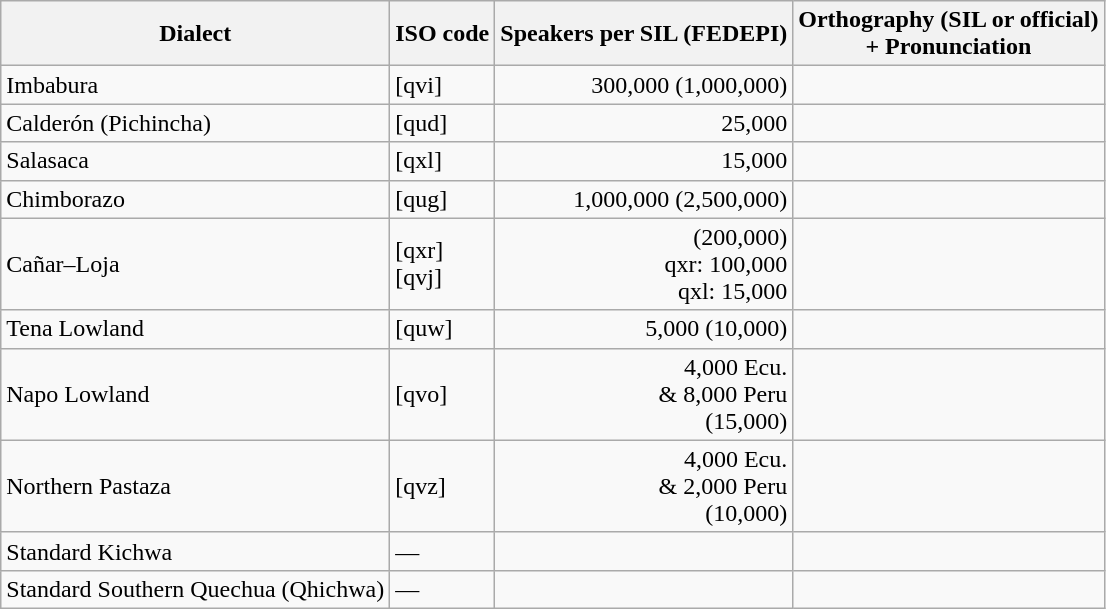<table class="wikitable">
<tr>
<th>Dialect</th>
<th>ISO code</th>
<th>Speakers per SIL (FEDEPI)</th>
<th>Orthography (SIL or official)<br>+ Pronunciation</th>
</tr>
<tr>
<td>Imbabura</td>
<td>[qvi]</td>
<td align="right">300,000 (1,000,000)</td>
<td></td>
</tr>
<tr>
<td>Calderón (Pichincha)</td>
<td>[qud]</td>
<td align="right">25,000</td>
<td></td>
</tr>
<tr>
<td>Salasaca</td>
<td>[qxl]</td>
<td align="right">15,000</td>
<td></td>
</tr>
<tr>
<td>Chimborazo</td>
<td>[qug]</td>
<td align="right">1,000,000 (2,500,000)</td>
<td></td>
</tr>
<tr>
<td>Cañar–Loja</td>
<td>[qxr]<br>[qvj]</td>
<td align="right">(200,000)<br> qxr: 100,000<br>qxl: 15,000</td>
<td></td>
</tr>
<tr>
<td>Tena Lowland</td>
<td>[quw]</td>
<td align="right">5,000 (10,000)</td>
<td></td>
</tr>
<tr>
<td>Napo Lowland</td>
<td>[qvo]</td>
<td align="right">4,000 Ecu. <br>& 8,000 Peru <br>(15,000)</td>
<td></td>
</tr>
<tr>
<td>Northern Pastaza</td>
<td>[qvz]</td>
<td align="right">4,000 Ecu. <br>& 2,000 Peru <br>(10,000)</td>
<td></td>
</tr>
<tr>
<td>Standard Kichwa</td>
<td>—</td>
<td align="right"></td>
<td></td>
</tr>
<tr>
<td>Standard Southern Quechua (Qhichwa)</td>
<td>—</td>
<td align="right"></td>
<td></td>
</tr>
</table>
